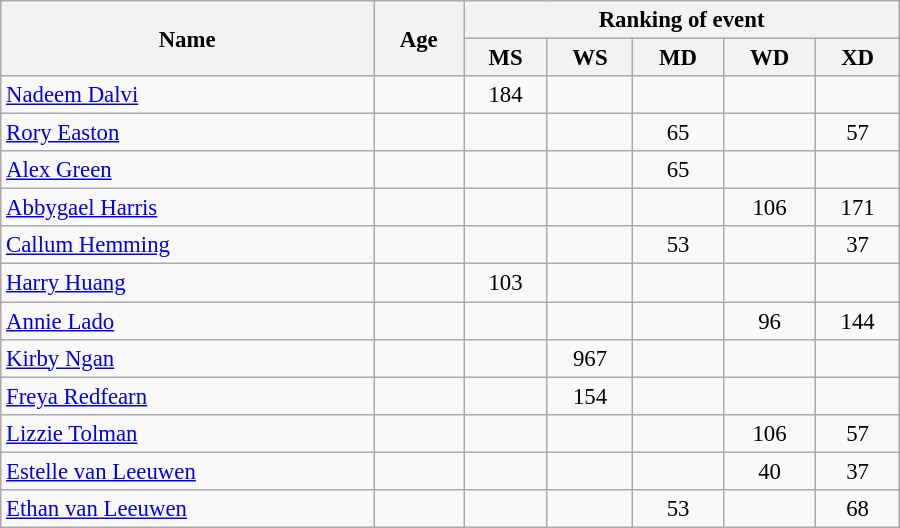<table class="wikitable" style="width:600px; font-size:95%; text-align:center">
<tr>
<th rowspan="2" align="left">Name</th>
<th rowspan="2" align="left">Age</th>
<th colspan="5" align="center">Ranking of event</th>
</tr>
<tr>
<th align="left">MS</th>
<th align="left">WS</th>
<th align="left">MD</th>
<th align="left">WD</th>
<th align="left">XD</th>
</tr>
<tr>
<td align="left"><a href='#'>Nadeem Dalvi</a></td>
<td align="left"></td>
<td>184</td>
<td></td>
<td></td>
<td></td>
<td></td>
</tr>
<tr>
<td align="left"><a href='#'>Rory Easton</a></td>
<td align="left"></td>
<td></td>
<td></td>
<td>65</td>
<td></td>
<td>57</td>
</tr>
<tr>
<td align="left"><a href='#'>Alex Green</a></td>
<td align="left"></td>
<td></td>
<td></td>
<td>65</td>
<td></td>
<td></td>
</tr>
<tr>
<td align="left"><a href='#'>Abbygael Harris</a></td>
<td align="left"></td>
<td></td>
<td></td>
<td></td>
<td>106</td>
<td>171</td>
</tr>
<tr>
<td align="left"><a href='#'>Callum Hemming</a></td>
<td align="left"></td>
<td></td>
<td></td>
<td>53</td>
<td></td>
<td>37</td>
</tr>
<tr>
<td align="left"><a href='#'>Harry Huang</a></td>
<td align="left"></td>
<td>103</td>
<td></td>
<td></td>
<td></td>
<td></td>
</tr>
<tr>
<td align="left"><a href='#'>Annie Lado</a></td>
<td align="left"></td>
<td></td>
<td></td>
<td></td>
<td>96</td>
<td>144</td>
</tr>
<tr>
<td align="left"><a href='#'>Kirby Ngan</a></td>
<td align="left"></td>
<td></td>
<td>967</td>
<td></td>
<td></td>
<td></td>
</tr>
<tr>
<td align="left"><a href='#'>Freya Redfearn</a></td>
<td align="left"></td>
<td></td>
<td>154</td>
<td></td>
<td></td>
<td></td>
</tr>
<tr>
<td align="left"><a href='#'>Lizzie Tolman</a></td>
<td align="left"></td>
<td></td>
<td></td>
<td></td>
<td>106</td>
<td>57</td>
</tr>
<tr>
<td align="left"><a href='#'>Estelle van Leeuwen</a></td>
<td align="left"></td>
<td></td>
<td></td>
<td></td>
<td>40</td>
<td>37</td>
</tr>
<tr>
<td align="left"><a href='#'>Ethan van Leeuwen</a></td>
<td align="left"></td>
<td></td>
<td></td>
<td>53</td>
<td></td>
<td>68</td>
</tr>
</table>
